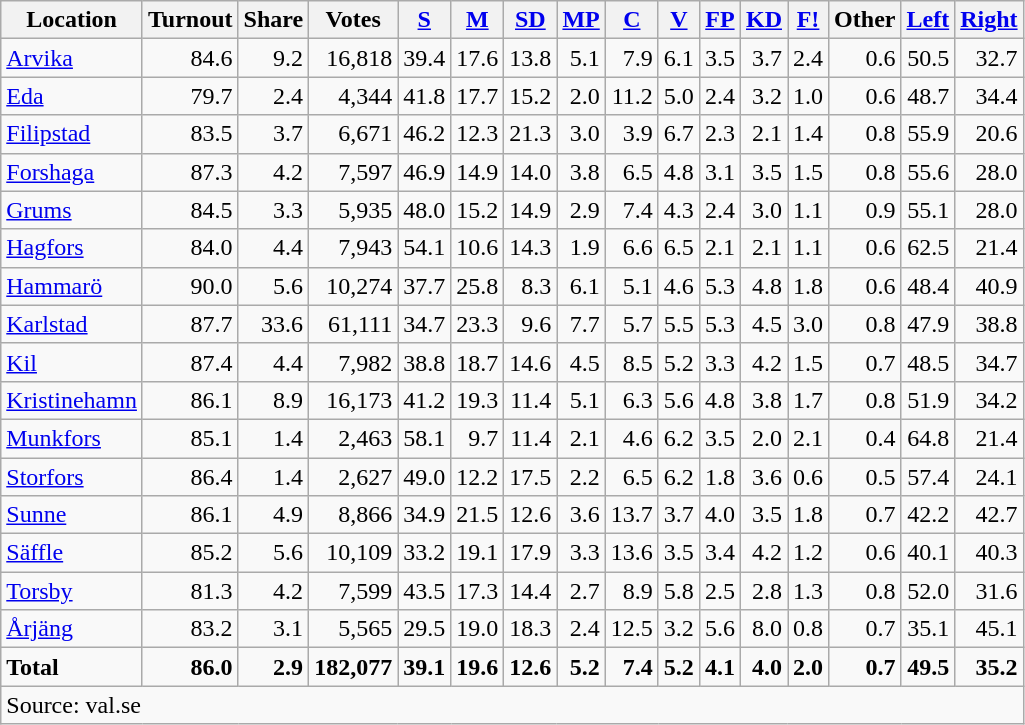<table class="wikitable sortable" style=text-align:right>
<tr>
<th>Location</th>
<th>Turnout</th>
<th>Share</th>
<th>Votes</th>
<th><a href='#'>S</a></th>
<th><a href='#'>M</a></th>
<th><a href='#'>SD</a></th>
<th><a href='#'>MP</a></th>
<th><a href='#'>C</a></th>
<th><a href='#'>V</a></th>
<th><a href='#'>FP</a></th>
<th><a href='#'>KD</a></th>
<th><a href='#'>F!</a></th>
<th>Other</th>
<th><a href='#'>Left</a></th>
<th><a href='#'>Right</a></th>
</tr>
<tr>
<td align=left><a href='#'>Arvika</a></td>
<td>84.6</td>
<td>9.2</td>
<td>16,818</td>
<td>39.4</td>
<td>17.6</td>
<td>13.8</td>
<td>5.1</td>
<td>7.9</td>
<td>6.1</td>
<td>3.5</td>
<td>3.7</td>
<td>2.4</td>
<td>0.6</td>
<td>50.5</td>
<td>32.7</td>
</tr>
<tr>
<td align=left><a href='#'>Eda</a></td>
<td>79.7</td>
<td>2.4</td>
<td>4,344</td>
<td>41.8</td>
<td>17.7</td>
<td>15.2</td>
<td>2.0</td>
<td>11.2</td>
<td>5.0</td>
<td>2.4</td>
<td>3.2</td>
<td>1.0</td>
<td>0.6</td>
<td>48.7</td>
<td>34.4</td>
</tr>
<tr>
<td align=left><a href='#'>Filipstad</a></td>
<td>83.5</td>
<td>3.7</td>
<td>6,671</td>
<td>46.2</td>
<td>12.3</td>
<td>21.3</td>
<td>3.0</td>
<td>3.9</td>
<td>6.7</td>
<td>2.3</td>
<td>2.1</td>
<td>1.4</td>
<td>0.8</td>
<td>55.9</td>
<td>20.6</td>
</tr>
<tr>
<td align=left><a href='#'>Forshaga</a></td>
<td>87.3</td>
<td>4.2</td>
<td>7,597</td>
<td>46.9</td>
<td>14.9</td>
<td>14.0</td>
<td>3.8</td>
<td>6.5</td>
<td>4.8</td>
<td>3.1</td>
<td>3.5</td>
<td>1.5</td>
<td>0.8</td>
<td>55.6</td>
<td>28.0</td>
</tr>
<tr>
<td align=left><a href='#'>Grums</a></td>
<td>84.5</td>
<td>3.3</td>
<td>5,935</td>
<td>48.0</td>
<td>15.2</td>
<td>14.9</td>
<td>2.9</td>
<td>7.4</td>
<td>4.3</td>
<td>2.4</td>
<td>3.0</td>
<td>1.1</td>
<td>0.9</td>
<td>55.1</td>
<td>28.0</td>
</tr>
<tr>
<td align=left><a href='#'>Hagfors</a></td>
<td>84.0</td>
<td>4.4</td>
<td>7,943</td>
<td>54.1</td>
<td>10.6</td>
<td>14.3</td>
<td>1.9</td>
<td>6.6</td>
<td>6.5</td>
<td>2.1</td>
<td>2.1</td>
<td>1.1</td>
<td>0.6</td>
<td>62.5</td>
<td>21.4</td>
</tr>
<tr>
<td align=left><a href='#'>Hammarö</a></td>
<td>90.0</td>
<td>5.6</td>
<td>10,274</td>
<td>37.7</td>
<td>25.8</td>
<td>8.3</td>
<td>6.1</td>
<td>5.1</td>
<td>4.6</td>
<td>5.3</td>
<td>4.8</td>
<td>1.8</td>
<td>0.6</td>
<td>48.4</td>
<td>40.9</td>
</tr>
<tr>
<td align=left><a href='#'>Karlstad</a></td>
<td>87.7</td>
<td>33.6</td>
<td>61,111</td>
<td>34.7</td>
<td>23.3</td>
<td>9.6</td>
<td>7.7</td>
<td>5.7</td>
<td>5.5</td>
<td>5.3</td>
<td>4.5</td>
<td>3.0</td>
<td>0.8</td>
<td>47.9</td>
<td>38.8</td>
</tr>
<tr>
<td align=left><a href='#'>Kil</a></td>
<td>87.4</td>
<td>4.4</td>
<td>7,982</td>
<td>38.8</td>
<td>18.7</td>
<td>14.6</td>
<td>4.5</td>
<td>8.5</td>
<td>5.2</td>
<td>3.3</td>
<td>4.2</td>
<td>1.5</td>
<td>0.7</td>
<td>48.5</td>
<td>34.7</td>
</tr>
<tr>
<td align=left><a href='#'>Kristinehamn</a></td>
<td>86.1</td>
<td>8.9</td>
<td>16,173</td>
<td>41.2</td>
<td>19.3</td>
<td>11.4</td>
<td>5.1</td>
<td>6.3</td>
<td>5.6</td>
<td>4.8</td>
<td>3.8</td>
<td>1.7</td>
<td>0.8</td>
<td>51.9</td>
<td>34.2</td>
</tr>
<tr>
<td align=left><a href='#'>Munkfors</a></td>
<td>85.1</td>
<td>1.4</td>
<td>2,463</td>
<td>58.1</td>
<td>9.7</td>
<td>11.4</td>
<td>2.1</td>
<td>4.6</td>
<td>6.2</td>
<td>3.5</td>
<td>2.0</td>
<td>2.1</td>
<td>0.4</td>
<td>64.8</td>
<td>21.4</td>
</tr>
<tr>
<td align=left><a href='#'>Storfors</a></td>
<td>86.4</td>
<td>1.4</td>
<td>2,627</td>
<td>49.0</td>
<td>12.2</td>
<td>17.5</td>
<td>2.2</td>
<td>6.5</td>
<td>6.2</td>
<td>1.8</td>
<td>3.6</td>
<td>0.6</td>
<td>0.5</td>
<td>57.4</td>
<td>24.1</td>
</tr>
<tr>
<td align=left><a href='#'>Sunne</a></td>
<td>86.1</td>
<td>4.9</td>
<td>8,866</td>
<td>34.9</td>
<td>21.5</td>
<td>12.6</td>
<td>3.6</td>
<td>13.7</td>
<td>3.7</td>
<td>4.0</td>
<td>3.5</td>
<td>1.8</td>
<td>0.7</td>
<td>42.2</td>
<td>42.7</td>
</tr>
<tr>
<td align=left><a href='#'>Säffle</a></td>
<td>85.2</td>
<td>5.6</td>
<td>10,109</td>
<td>33.2</td>
<td>19.1</td>
<td>17.9</td>
<td>3.3</td>
<td>13.6</td>
<td>3.5</td>
<td>3.4</td>
<td>4.2</td>
<td>1.2</td>
<td>0.6</td>
<td>40.1</td>
<td>40.3</td>
</tr>
<tr>
<td align=left><a href='#'>Torsby</a></td>
<td>81.3</td>
<td>4.2</td>
<td>7,599</td>
<td>43.5</td>
<td>17.3</td>
<td>14.4</td>
<td>2.7</td>
<td>8.9</td>
<td>5.8</td>
<td>2.5</td>
<td>2.8</td>
<td>1.3</td>
<td>0.8</td>
<td>52.0</td>
<td>31.6</td>
</tr>
<tr>
<td align=left><a href='#'>Årjäng</a></td>
<td>83.2</td>
<td>3.1</td>
<td>5,565</td>
<td>29.5</td>
<td>19.0</td>
<td>18.3</td>
<td>2.4</td>
<td>12.5</td>
<td>3.2</td>
<td>5.6</td>
<td>8.0</td>
<td>0.8</td>
<td>0.7</td>
<td>35.1</td>
<td>45.1</td>
</tr>
<tr>
<td align=left><strong>Total</strong></td>
<td><strong>86.0</strong></td>
<td><strong>2.9</strong></td>
<td><strong>182,077</strong></td>
<td><strong>39.1</strong></td>
<td><strong>19.6</strong></td>
<td><strong>12.6</strong></td>
<td><strong>5.2</strong></td>
<td><strong>7.4</strong></td>
<td><strong>5.2</strong></td>
<td><strong>4.1</strong></td>
<td><strong>4.0</strong></td>
<td><strong>2.0</strong></td>
<td><strong>0.7</strong></td>
<td><strong>49.5</strong></td>
<td><strong>35.2</strong></td>
</tr>
<tr>
<td align=left colspan=16>Source: val.se </td>
</tr>
</table>
